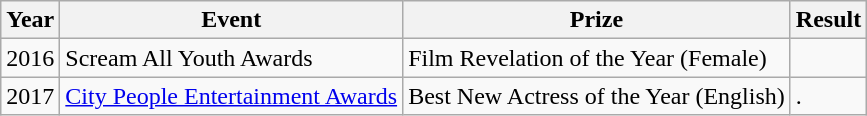<table class="wikitable">
<tr>
<th>Year</th>
<th>Event</th>
<th>Prize</th>
<th>Result</th>
</tr>
<tr>
<td>2016</td>
<td>Scream All Youth Awards</td>
<td>Film Revelation of the Year (Female)</td>
<td></td>
</tr>
<tr>
<td>2017</td>
<td><a href='#'>City People Entertainment Awards</a></td>
<td>Best New Actress of the Year (English)</td>
<td>.</td>
</tr>
</table>
